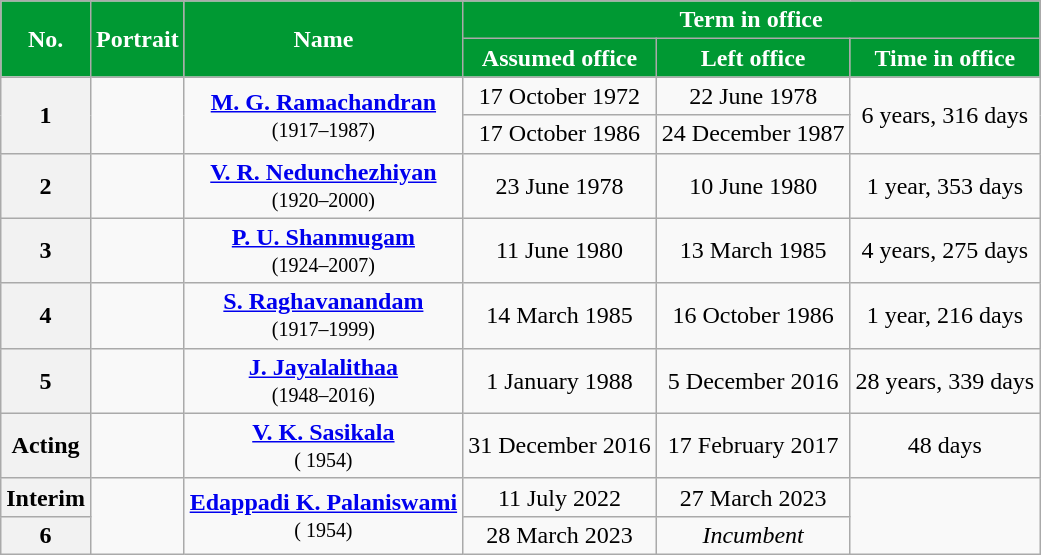<table class="wikitable sortable" style="text-align:center;">
<tr>
<th rowspan=2 style="background-color:#009933;color:white">No.</th>
<th rowspan=2 style="background-color:#009933;color:white">Portrait</th>
<th rowspan=2 style="background-color:#009933;color:white">Name<br></th>
<th colspan=3 style="background-color:#009933;color:white">Term in office</th>
</tr>
<tr>
<th style="background-color:#009933;color:white">Assumed office</th>
<th style="background-color:#009933;color:white">Left office</th>
<th style="background-color:#009933;color:white">Time in office</th>
</tr>
<tr>
<th rowspan=2>1</th>
<td rowspan=2></td>
<td rowspan=2><strong><a href='#'>M. G. Ramachandran</a></strong><br><small>(1917–1987)</small></td>
<td>17 October 1972</td>
<td>22 June 1978</td>
<td rowspan=2>6 years, 316 days</td>
</tr>
<tr>
<td>17 October 1986</td>
<td>24 December 1987</td>
</tr>
<tr>
<th>2</th>
<td></td>
<td><strong><a href='#'>V. R. Nedunchezhiyan</a></strong><br><small>(1920–2000)</small></td>
<td>23 June 1978</td>
<td>10 June 1980</td>
<td>1 year, 353 days</td>
</tr>
<tr>
<th>3</th>
<td></td>
<td><strong><a href='#'>P. U. Shanmugam</a></strong><br><small>(1924–2007)</small></td>
<td>11 June 1980</td>
<td>13 March 1985</td>
<td>4 years, 275 days</td>
</tr>
<tr>
<th>4</th>
<td></td>
<td><strong><a href='#'>S. Raghavanandam</a></strong><br><small>(1917–1999)</small></td>
<td>14 March 1985</td>
<td>16 October 1986</td>
<td>1 year, 216 days</td>
</tr>
<tr>
<th>5</th>
<td></td>
<td><strong><a href='#'>J. Jayalalithaa</a></strong><br><small>(1948–2016)</small></td>
<td>1 January 1988</td>
<td>5 December 2016</td>
<td>28 years, 339 days</td>
</tr>
<tr>
<th>Acting</th>
<td></td>
<td><strong><a href='#'>V. K. Sasikala</a></strong><br><small>( 1954)</small></td>
<td>31 December 2016</td>
<td>17 February 2017</td>
<td>48 days</td>
</tr>
<tr>
<th>Interim</th>
<td rowspan=2></td>
<td rowspan=2><strong><a href='#'>Edappadi K. Palaniswami</a></strong><br><small>( 1954)</small></td>
<td>11 July 2022</td>
<td>27 March 2023</td>
<td rowspan=2></td>
</tr>
<tr>
<th>6</th>
<td>28 March 2023</td>
<td><em>Incumbent</em></td>
</tr>
</table>
